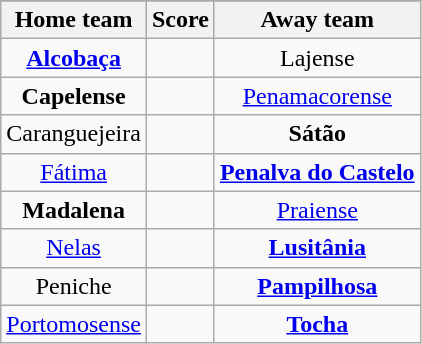<table class="wikitable" style="text-align: center">
<tr>
</tr>
<tr>
<th>Home team</th>
<th>Score</th>
<th>Away team</th>
</tr>
<tr>
<td><strong><a href='#'>Alcobaça</a></strong> </td>
<td></td>
<td>Lajense </td>
</tr>
<tr>
<td><strong>Capelense</strong> </td>
<td></td>
<td><a href='#'>Penamacorense</a> </td>
</tr>
<tr>
<td>Caranguejeira </td>
<td></td>
<td><strong>Sátão</strong> </td>
</tr>
<tr>
<td><a href='#'>Fátima</a> </td>
<td></td>
<td><strong><a href='#'>Penalva do Castelo</a></strong> </td>
</tr>
<tr>
<td><strong>Madalena</strong> </td>
<td></td>
<td><a href='#'>Praiense</a> </td>
</tr>
<tr>
<td><a href='#'>Nelas</a> </td>
<td></td>
<td><strong><a href='#'>Lusitânia</a></strong> </td>
</tr>
<tr>
<td>Peniche </td>
<td></td>
<td><strong><a href='#'>Pampilhosa</a></strong> </td>
</tr>
<tr>
<td><a href='#'>Portomosense</a> </td>
<td></td>
<td><strong><a href='#'>Tocha</a></strong> </td>
</tr>
</table>
